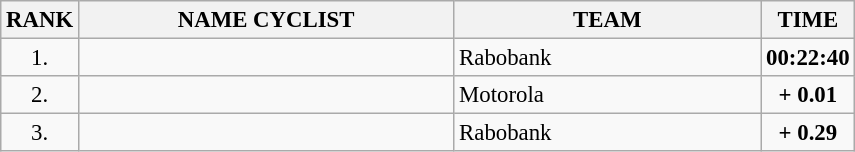<table class="wikitable" style="font-size:95%;">
<tr>
<th>RANK</th>
<th align="left" style="width: 16em">NAME CYCLIST</th>
<th align="left" style="width: 13em">TEAM</th>
<th>TIME</th>
</tr>
<tr>
<td align="center">1.</td>
<td></td>
<td>Rabobank</td>
<td align="center"><strong>00:22:40</strong></td>
</tr>
<tr>
<td align="center">2.</td>
<td></td>
<td>Motorola</td>
<td align="center"><strong>+ 0.01</strong></td>
</tr>
<tr>
<td align="center">3.</td>
<td></td>
<td>Rabobank</td>
<td align="center"><strong>+ 0.29</strong></td>
</tr>
</table>
